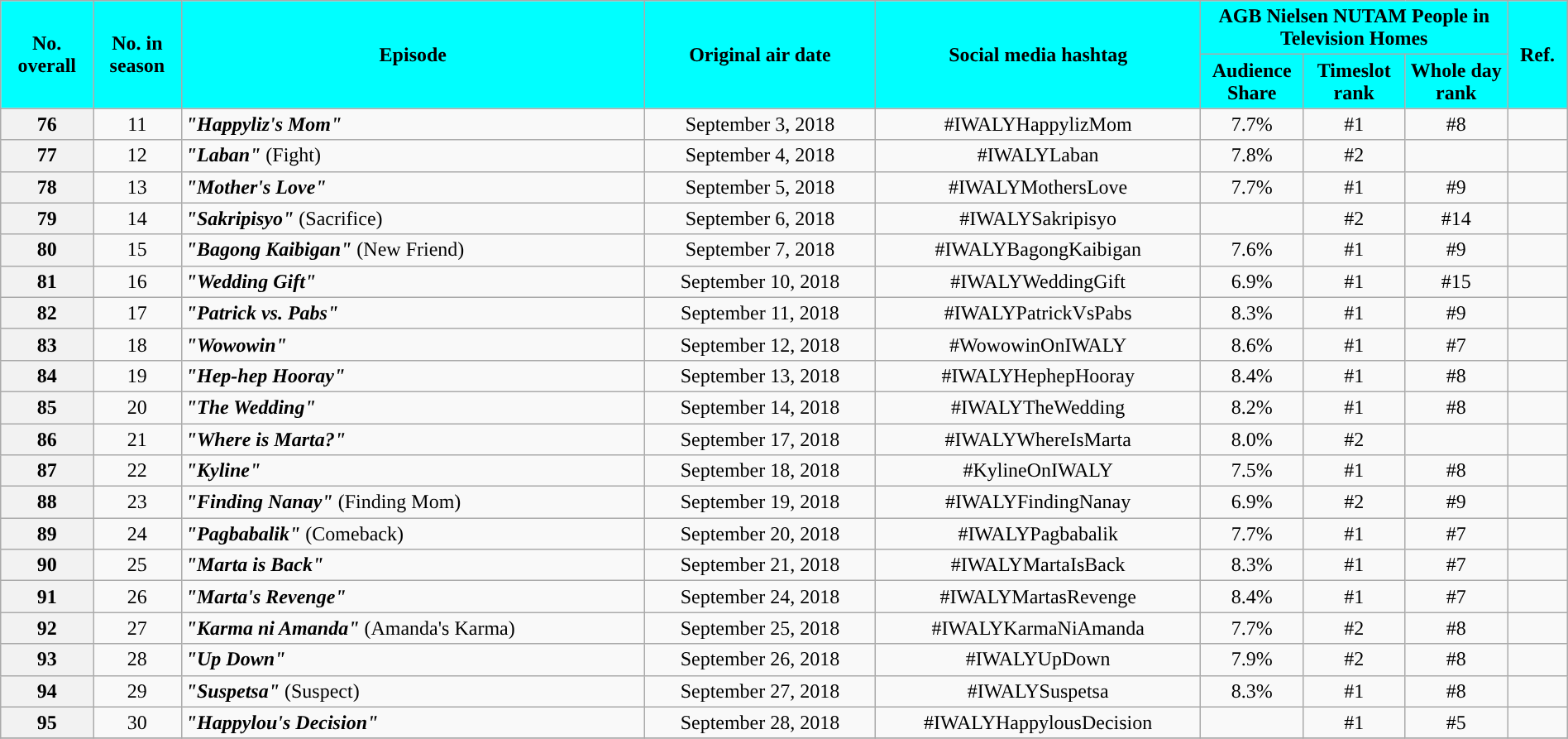<table class="wikitable" style="text-align:center; font-size:100%; line-height:18px;" width="100%">
<tr>
<th style="background-color:#00FFFF; color:black;" rowspan="2">No.<br>overall</th>
<th style="background-color:#00FFFF; color:black;" rowspan="2">No. in<br>season</th>
<th style="background-color:#00FFFF; color:black;" rowspan="2">Episode</th>
<th style="background-color:#00FFFF; color:black" rowspan="2">Original air date</th>
<th style="background-color:#00FFFF; color:black" rowspan="2">Social media hashtag</th>
<th style="background-color:#00FFFF; color:black;" colspan="3">AGB Nielsen NUTAM People in Television Homes</th>
<th style="background-color:#00FFFF; color:black;" rowspan="2">Ref.</th>
</tr>
<tr>
<th style="background-color:#00FFFF; width:75px; color:black;">Audience Share</th>
<th style="background-color:#00FFFF; width:75px; color:black;">Timeslot<br>rank</th>
<th style="background-color:#00FFFF; width:75px; color:black;">Whole day<br>rank</th>
</tr>
<tr>
<th>76</th>
<td>11</td>
<td style="text-align: left;"><strong><em>"Happyliz's Mom"</em></strong></td>
<td>September 3, 2018</td>
<td>#IWALYHappylizMom</td>
<td>7.7%</td>
<td>#1</td>
<td>#8</td>
<td></td>
</tr>
<tr>
<th>77</th>
<td>12</td>
<td style="text-align: left;"><strong><em>"Laban"</em></strong> (Fight)</td>
<td>September 4, 2018</td>
<td>#IWALYLaban</td>
<td>7.8%</td>
<td>#2</td>
<td></td>
<td></td>
</tr>
<tr>
<th>78</th>
<td>13</td>
<td style="text-align: left;"><strong><em>"Mother's Love"</em></strong></td>
<td>September 5, 2018</td>
<td>#IWALYMothersLove</td>
<td>7.7%</td>
<td>#1</td>
<td>#9</td>
<td></td>
</tr>
<tr>
<th>79</th>
<td>14</td>
<td style="text-align: left;"><strong><em>"Sakripisyo"</em></strong> (Sacrifice)</td>
<td>September 6, 2018</td>
<td>#IWALYSakripisyo</td>
<td></td>
<td>#2</td>
<td>#14</td>
<td></td>
</tr>
<tr>
<th>80</th>
<td>15</td>
<td style="text-align: left;"><strong><em>"Bagong Kaibigan"</em></strong> (New Friend)</td>
<td>September 7, 2018</td>
<td>#IWALYBagongKaibigan</td>
<td>7.6%</td>
<td>#1</td>
<td>#9</td>
<td></td>
</tr>
<tr>
<th>81</th>
<td>16</td>
<td style="text-align: left;"><strong><em>"Wedding Gift"</em></strong></td>
<td>September 10, 2018</td>
<td>#IWALYWeddingGift</td>
<td>6.9%</td>
<td>#1</td>
<td>#15</td>
<td></td>
</tr>
<tr>
<th>82</th>
<td>17</td>
<td style="text-align: left;"><strong><em>"Patrick vs. Pabs"</em></strong></td>
<td>September 11, 2018</td>
<td>#IWALYPatrickVsPabs</td>
<td>8.3%</td>
<td>#1</td>
<td>#9</td>
<td></td>
</tr>
<tr>
<th>83</th>
<td>18</td>
<td style="text-align: left;"><strong><em>"Wowowin"</em></strong></td>
<td>September 12, 2018</td>
<td>#WowowinOnIWALY</td>
<td>8.6%</td>
<td>#1</td>
<td>#7</td>
<td></td>
</tr>
<tr>
<th>84</th>
<td>19</td>
<td style="text-align: left;"><strong><em>"Hep-hep Hooray"</em></strong></td>
<td>September 13, 2018</td>
<td>#IWALYHephepHooray</td>
<td>8.4%</td>
<td>#1</td>
<td>#8</td>
<td></td>
</tr>
<tr>
<th>85</th>
<td>20</td>
<td style="text-align: left;"><strong><em>"The Wedding"</em></strong></td>
<td>September 14, 2018</td>
<td>#IWALYTheWedding</td>
<td>8.2%</td>
<td>#1</td>
<td>#8</td>
<td></td>
</tr>
<tr>
<th>86</th>
<td>21</td>
<td style="text-align: left;"><strong><em>"Where is Marta?"</em></strong></td>
<td>September 17, 2018</td>
<td>#IWALYWhereIsMarta</td>
<td>8.0%</td>
<td>#2</td>
<td></td>
<td></td>
</tr>
<tr>
<th>87</th>
<td>22</td>
<td style="text-align: left;"><strong><em>"Kyline"</em></strong></td>
<td>September 18, 2018</td>
<td>#KylineOnIWALY</td>
<td>7.5%</td>
<td>#1</td>
<td>#8</td>
<td></td>
</tr>
<tr>
<th>88</th>
<td>23</td>
<td style="text-align: left;"><strong><em>"Finding Nanay"</em></strong> (Finding Mom)</td>
<td>September 19, 2018</td>
<td>#IWALYFindingNanay</td>
<td>6.9%</td>
<td>#2</td>
<td>#9</td>
<td></td>
</tr>
<tr>
<th>89</th>
<td>24</td>
<td style="text-align: left;"><strong><em>"Pagbabalik"</em></strong> (Comeback)</td>
<td>September 20, 2018</td>
<td>#IWALYPagbabalik</td>
<td>7.7%</td>
<td>#1</td>
<td>#7</td>
<td></td>
</tr>
<tr>
<th>90</th>
<td>25</td>
<td style="text-align: left;"><strong><em>"Marta is Back"</em></strong></td>
<td>September 21, 2018</td>
<td>#IWALYMartaIsBack</td>
<td>8.3%</td>
<td>#1</td>
<td>#7</td>
<td></td>
</tr>
<tr>
<th>91</th>
<td>26</td>
<td style="text-align: left;"><strong><em>"Marta's Revenge"</em></strong></td>
<td>September 24, 2018</td>
<td>#IWALYMartasRevenge</td>
<td>8.4%</td>
<td>#1</td>
<td>#7</td>
<td></td>
</tr>
<tr>
<th>92</th>
<td>27</td>
<td style="text-align: left;"><strong><em>"Karma ni Amanda"</em></strong> (Amanda's Karma)</td>
<td>September 25, 2018</td>
<td>#IWALYKarmaNiAmanda</td>
<td>7.7%</td>
<td>#2</td>
<td>#8</td>
<td></td>
</tr>
<tr>
<th>93</th>
<td>28</td>
<td style="text-align: left;"><strong><em>"Up Down"</em></strong></td>
<td>September 26, 2018</td>
<td>#IWALYUpDown</td>
<td>7.9%</td>
<td>#2</td>
<td>#8</td>
<td></td>
</tr>
<tr>
<th>94</th>
<td>29</td>
<td style="text-align: left;"><strong><em>"Suspetsa"</em></strong> (Suspect)</td>
<td>September 27, 2018</td>
<td>#IWALYSuspetsa</td>
<td>8.3%</td>
<td>#1</td>
<td>#8</td>
<td></td>
</tr>
<tr>
<th>95</th>
<td>30</td>
<td style="text-align: left;"><strong><em>"Happylou's Decision"</em></strong></td>
<td>September 28, 2018</td>
<td>#IWALYHappylousDecision</td>
<td></td>
<td>#1</td>
<td>#5</td>
<td></td>
</tr>
<tr>
</tr>
</table>
